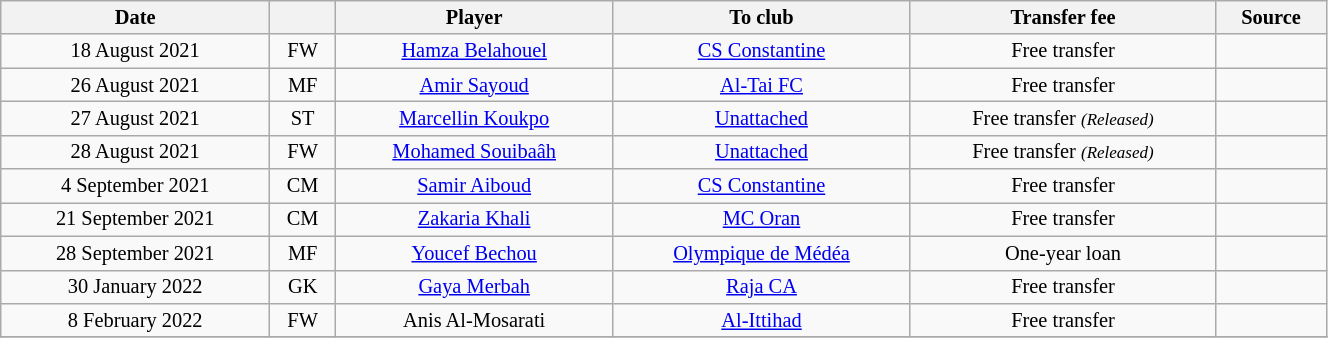<table class="wikitable sortable" style="width:70%; text-align:center; font-size:85%; text-align:centre;">
<tr>
<th>Date</th>
<th></th>
<th>Player</th>
<th>To club</th>
<th>Transfer fee</th>
<th>Source</th>
</tr>
<tr>
<td>18 August 2021</td>
<td>FW</td>
<td> <a href='#'>Hamza Belahouel</a></td>
<td><a href='#'>CS Constantine</a></td>
<td>Free transfer</td>
<td></td>
</tr>
<tr>
<td>26 August 2021</td>
<td>MF</td>
<td> <a href='#'>Amir Sayoud</a></td>
<td> <a href='#'>Al-Tai FC</a></td>
<td>Free transfer</td>
<td></td>
</tr>
<tr>
<td>27 August 2021</td>
<td>ST</td>
<td> <a href='#'>Marcellin Koukpo</a></td>
<td><a href='#'>Unattached</a></td>
<td>Free transfer <small><em>(Released)</em></small></td>
<td></td>
</tr>
<tr>
<td>28 August 2021</td>
<td>FW</td>
<td> <a href='#'>Mohamed Souibaâh</a></td>
<td><a href='#'>Unattached</a></td>
<td>Free transfer <small><em>(Released)</em></small></td>
<td></td>
</tr>
<tr>
<td>4 September 2021</td>
<td>CM</td>
<td> <a href='#'>Samir Aiboud</a></td>
<td><a href='#'>CS Constantine</a></td>
<td>Free transfer</td>
<td></td>
</tr>
<tr>
<td>21 September 2021</td>
<td>CM</td>
<td> <a href='#'>Zakaria Khali</a></td>
<td><a href='#'>MC Oran</a></td>
<td>Free transfer</td>
<td></td>
</tr>
<tr>
<td>28 September 2021</td>
<td>MF</td>
<td> <a href='#'>Youcef Bechou</a></td>
<td><a href='#'>Olympique de Médéa</a></td>
<td>One-year loan</td>
<td></td>
</tr>
<tr>
<td>30 January 2022</td>
<td>GK</td>
<td> <a href='#'>Gaya Merbah</a></td>
<td> <a href='#'>Raja CA</a></td>
<td>Free transfer</td>
<td></td>
</tr>
<tr>
<td>8 February 2022</td>
<td>FW</td>
<td> Anis Al-Mosarati</td>
<td> <a href='#'>Al-Ittihad</a></td>
<td>Free transfer</td>
<td></td>
</tr>
<tr>
</tr>
</table>
